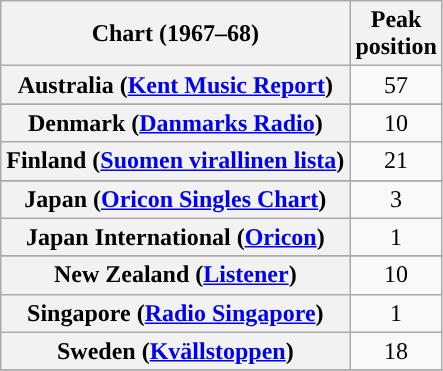<table class="wikitable sortable plainrowheaders" style="text-align:center">
<tr>
<th>Chart (1967–68)</th>
<th>Peak<br>position</th>
</tr>
<tr>
<th scope="row">Australia (<a href='#'>Kent Music Report</a>)</th>
<td>57</td>
</tr>
<tr>
</tr>
<tr>
</tr>
<tr>
</tr>
<tr>
<th scope="row">Denmark (<a href='#'>Danmarks Radio</a>)</th>
<td>10</td>
</tr>
<tr>
<th scope="row">Finland (<a href='#'>Suomen virallinen lista</a>)</th>
<td>21</td>
</tr>
<tr>
</tr>
<tr>
</tr>
<tr>
<th scope="row">Japan (<a href='#'>Oricon Singles Chart</a>)</th>
<td>3</td>
</tr>
<tr>
<th scope="row">Japan International (<a href='#'>Oricon</a>)</th>
<td>1</td>
</tr>
<tr>
</tr>
<tr>
</tr>
<tr>
<th scope="row">New Zealand (<a href='#'>Listener</a>)</th>
<td>10</td>
</tr>
<tr>
<th scope="row">Singapore (<a href='#'>Radio Singapore</a>)</th>
<td>1</td>
</tr>
<tr>
<th scope="row">Sweden (<a href='#'>Kvällstoppen</a>)</th>
<td>18</td>
</tr>
<tr>
</tr>
</table>
